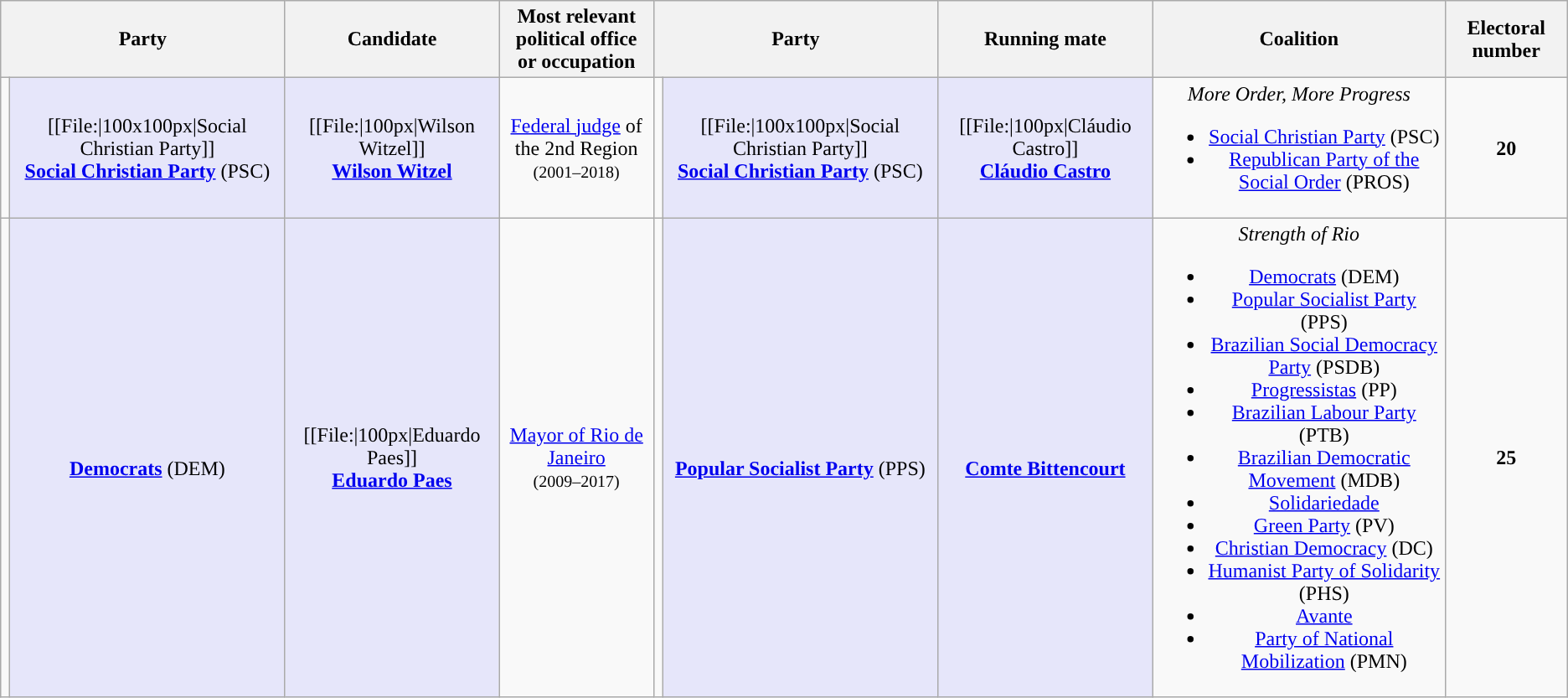<table class="wikitable" style="text-align:center">
<tr>
<th colspan="2">Party</th>
<th>Candidate</th>
<th style="max-width:10em">Most relevant political office or occupation</th>
<th colspan="2">Party</th>
<th>Running mate</th>
<th>Coalition</th>
<th>Electoral number</th>
</tr>
<tr>
<td style="background:"></td>
<td style="background:lavender;" max-width:150px>[[File:|100x100px|Social Christian Party]]<br><strong><a href='#'>Social Christian Party</a></strong> (PSC)</td>
<td style="background:lavender;" max-width:150px>[[File:|100px|Wilson Witzel]]<br><strong><a href='#'>Wilson Witzel</a></strong></td>
<td style="max-width:10em"><a href='#'>Federal judge</a> of the 2nd Region<br><small>(2001–2018)</small></td>
<td style="background:"></td>
<td style="background:lavender;" max-width:150px>[[File:|100x100px|Social Christian Party]]<br><strong><a href='#'>Social Christian Party</a></strong> (PSC)</td>
<td style="background:lavender;" max-width:150px>[[File:|100px|Cláudio Castro]] <br><strong><a href='#'>Cláudio Castro</a></strong></td>
<td><em>More Order, More Progress</em><br><ul><li><a href='#'>Social Christian Party</a> (PSC)</li><li><a href='#'>Republican Party of the Social Order</a> (PROS)</li></ul></td>
<td><strong>20</strong></td>
</tr>
<tr>
<td style="background:"></td>
<td style="background:lavender;" max-width:150px><br><strong><a href='#'>Democrats</a></strong> (DEM)</td>
<td style="background:lavender;" max-width:150px>[[File:|100px|Eduardo Paes]]<br><strong><a href='#'>Eduardo Paes</a></strong></td>
<td style="max-width:10em"><a href='#'>Mayor of Rio de Janeiro</a><br><small>(2009–2017)</small></td>
<td style="background:"></td>
<td style="background:lavender;" max-width:150px><br><strong><a href='#'>Popular Socialist Party</a></strong> (PPS)</td>
<td style="background:lavender;" max-width:150px> <br><strong><a href='#'>Comte Bittencourt</a></strong></td>
<td><em>Strength of Rio</em><br><ul><li><a href='#'>Democrats</a> (DEM)</li><li><a href='#'>Popular Socialist Party</a> (PPS)</li><li><a href='#'>Brazilian Social Democracy Party</a> (PSDB)</li><li><a href='#'>Progressistas</a> (PP)</li><li><a href='#'>Brazilian Labour Party</a> (PTB)</li><li><a href='#'>Brazilian Democratic Movement</a> (MDB)</li><li><a href='#'>Solidariedade</a></li><li><a href='#'>Green Party</a> (PV)</li><li><a href='#'>Christian Democracy</a> (DC)</li><li><a href='#'>Humanist Party of Solidarity</a> (PHS)</li><li><a href='#'>Avante</a></li><li><a href='#'>Party of National Mobilization</a> (PMN)</li></ul></td>
<td><strong>25</strong></td>
</tr>
</table>
